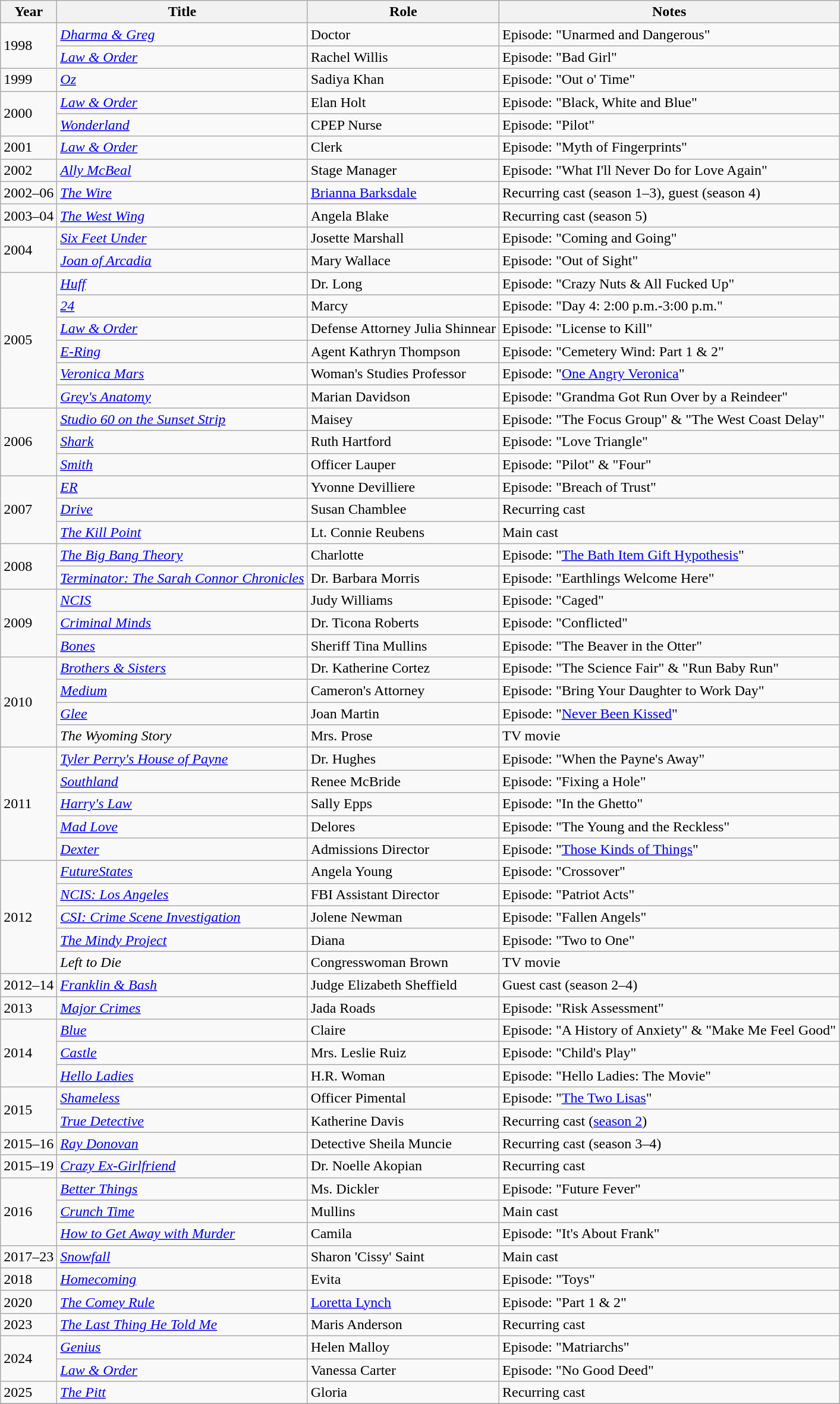<table class="wikitable sortable">
<tr>
<th>Year</th>
<th>Title</th>
<th>Role</th>
<th>Notes</th>
</tr>
<tr>
<td rowspan="2">1998</td>
<td><em><a href='#'>Dharma & Greg</a></em></td>
<td>Doctor</td>
<td>Episode: "Unarmed and Dangerous"</td>
</tr>
<tr>
<td><em><a href='#'>Law & Order</a></em></td>
<td>Rachel Willis</td>
<td>Episode: "Bad Girl"</td>
</tr>
<tr>
<td>1999</td>
<td><em><a href='#'>Oz</a></em></td>
<td>Sadiya Khan</td>
<td>Episode: "Out o' Time"</td>
</tr>
<tr>
<td rowspan="2">2000</td>
<td><em><a href='#'>Law & Order</a></em></td>
<td>Elan Holt</td>
<td>Episode: "Black, White and Blue"</td>
</tr>
<tr>
<td><em><a href='#'>Wonderland</a></em></td>
<td>CPEP Nurse</td>
<td>Episode: "Pilot"</td>
</tr>
<tr>
<td>2001</td>
<td><em><a href='#'>Law & Order</a></em></td>
<td>Clerk</td>
<td>Episode: "Myth of Fingerprints"</td>
</tr>
<tr>
<td>2002</td>
<td><em><a href='#'>Ally McBeal</a></em></td>
<td>Stage Manager</td>
<td>Episode: "What I'll Never Do for Love Again"</td>
</tr>
<tr>
<td>2002–06</td>
<td><em><a href='#'>The Wire</a></em></td>
<td><a href='#'>Brianna Barksdale</a></td>
<td>Recurring cast (season 1–3), guest (season 4)</td>
</tr>
<tr>
<td>2003–04</td>
<td><em><a href='#'>The West Wing</a></em></td>
<td>Angela Blake</td>
<td>Recurring cast (season 5)</td>
</tr>
<tr>
<td rowspan="2">2004</td>
<td><em><a href='#'>Six Feet Under</a></em></td>
<td>Josette Marshall</td>
<td>Episode: "Coming and Going"</td>
</tr>
<tr>
<td><em><a href='#'>Joan of Arcadia</a></em></td>
<td>Mary Wallace</td>
<td>Episode: "Out of Sight"</td>
</tr>
<tr>
<td rowspan="6">2005</td>
<td><em><a href='#'>Huff</a></em></td>
<td>Dr. Long</td>
<td>Episode: "Crazy Nuts & All Fucked Up"</td>
</tr>
<tr>
<td><em><a href='#'>24</a></em></td>
<td>Marcy</td>
<td>Episode: "Day 4: 2:00 p.m.-3:00 p.m."</td>
</tr>
<tr>
<td><em><a href='#'>Law & Order</a></em></td>
<td>Defense Attorney Julia Shinnear</td>
<td>Episode: "License to Kill"</td>
</tr>
<tr>
<td><em><a href='#'>E-Ring</a></em></td>
<td>Agent Kathryn Thompson</td>
<td>Episode: "Cemetery Wind: Part 1 & 2"</td>
</tr>
<tr>
<td><em><a href='#'>Veronica Mars</a></em></td>
<td>Woman's Studies Professor</td>
<td>Episode: "<a href='#'>One Angry Veronica</a>"</td>
</tr>
<tr>
<td><em><a href='#'>Grey's Anatomy</a></em></td>
<td>Marian Davidson</td>
<td>Episode: "Grandma Got Run Over by a Reindeer"</td>
</tr>
<tr>
<td rowspan="3">2006</td>
<td><em><a href='#'>Studio 60 on the Sunset Strip</a></em></td>
<td>Maisey</td>
<td>Episode: "The Focus Group" & "The West Coast Delay"</td>
</tr>
<tr>
<td><em><a href='#'>Shark</a></em></td>
<td>Ruth Hartford</td>
<td>Episode: "Love Triangle"</td>
</tr>
<tr>
<td><em><a href='#'>Smith</a></em></td>
<td>Officer Lauper</td>
<td>Episode: "Pilot" & "Four"</td>
</tr>
<tr>
<td rowspan="3">2007</td>
<td><em><a href='#'>ER</a></em></td>
<td>Yvonne Devilliere</td>
<td>Episode: "Breach of Trust"</td>
</tr>
<tr>
<td><em><a href='#'>Drive</a></em></td>
<td>Susan Chamblee</td>
<td>Recurring cast</td>
</tr>
<tr>
<td><em><a href='#'>The Kill Point</a></em></td>
<td>Lt. Connie Reubens</td>
<td>Main cast</td>
</tr>
<tr>
<td rowspan="2">2008</td>
<td><em><a href='#'>The Big Bang Theory</a></em></td>
<td>Charlotte</td>
<td>Episode: "<a href='#'>The Bath Item Gift Hypothesis</a>"</td>
</tr>
<tr>
<td><em><a href='#'>Terminator: The Sarah Connor Chronicles</a></em></td>
<td>Dr. Barbara Morris</td>
<td>Episode: "Earthlings Welcome Here"</td>
</tr>
<tr>
<td rowspan="3">2009</td>
<td><em><a href='#'>NCIS</a></em></td>
<td>Judy Williams</td>
<td>Episode: "Caged"</td>
</tr>
<tr>
<td><em><a href='#'>Criminal Minds</a></em></td>
<td>Dr. Ticona Roberts</td>
<td>Episode: "Conflicted"</td>
</tr>
<tr>
<td><em><a href='#'>Bones</a></em></td>
<td>Sheriff Tina Mullins</td>
<td>Episode: "The Beaver in the Otter"</td>
</tr>
<tr>
<td rowspan="4">2010</td>
<td><em><a href='#'>Brothers & Sisters</a></em></td>
<td>Dr. Katherine Cortez</td>
<td>Episode: "The Science Fair" & "Run Baby Run"</td>
</tr>
<tr>
<td><em><a href='#'>Medium</a></em></td>
<td>Cameron's Attorney</td>
<td>Episode: "Bring Your Daughter to Work Day"</td>
</tr>
<tr>
<td><em><a href='#'>Glee</a></em></td>
<td>Joan Martin</td>
<td>Episode: "<a href='#'>Never Been Kissed</a>"</td>
</tr>
<tr>
<td><em>The Wyoming Story</em></td>
<td>Mrs. Prose</td>
<td>TV movie</td>
</tr>
<tr>
<td rowspan="5">2011</td>
<td><em><a href='#'>Tyler Perry's House of Payne</a></em></td>
<td>Dr. Hughes</td>
<td>Episode: "When the Payne's Away"</td>
</tr>
<tr>
<td><em><a href='#'>Southland</a></em></td>
<td>Renee McBride</td>
<td>Episode: "Fixing a Hole"</td>
</tr>
<tr>
<td><em><a href='#'>Harry's Law</a></em></td>
<td>Sally Epps</td>
<td>Episode: "In the Ghetto"</td>
</tr>
<tr>
<td><em><a href='#'>Mad Love</a></em></td>
<td>Delores</td>
<td>Episode: "The Young and the Reckless"</td>
</tr>
<tr>
<td><em><a href='#'>Dexter</a></em></td>
<td>Admissions Director</td>
<td>Episode: "<a href='#'>Those Kinds of Things</a>"</td>
</tr>
<tr>
<td rowspan="5">2012</td>
<td><em><a href='#'>FutureStates</a></em></td>
<td>Angela Young</td>
<td>Episode: "Crossover"</td>
</tr>
<tr>
<td><em><a href='#'>NCIS: Los Angeles</a></em></td>
<td>FBI Assistant Director</td>
<td>Episode: "Patriot Acts"</td>
</tr>
<tr>
<td><em><a href='#'>CSI: Crime Scene Investigation</a></em></td>
<td>Jolene Newman</td>
<td>Episode: "Fallen Angels"</td>
</tr>
<tr>
<td><em><a href='#'>The Mindy Project</a></em></td>
<td>Diana</td>
<td>Episode: "Two to One"</td>
</tr>
<tr>
<td><em>Left to Die</em></td>
<td>Congresswoman Brown</td>
<td>TV movie</td>
</tr>
<tr>
<td>2012–14</td>
<td><em><a href='#'>Franklin & Bash</a></em></td>
<td>Judge Elizabeth Sheffield</td>
<td>Guest cast (season 2–4)</td>
</tr>
<tr>
<td>2013</td>
<td><em><a href='#'>Major Crimes</a></em></td>
<td>Jada Roads</td>
<td>Episode: "Risk Assessment"</td>
</tr>
<tr>
<td rowspan="3">2014</td>
<td><em><a href='#'>Blue</a></em></td>
<td>Claire</td>
<td>Episode: "A History of Anxiety" & "Make Me Feel Good"</td>
</tr>
<tr>
<td><em><a href='#'>Castle</a></em></td>
<td>Mrs. Leslie Ruiz</td>
<td>Episode: "Child's Play"</td>
</tr>
<tr>
<td><em><a href='#'>Hello Ladies</a></em></td>
<td>H.R. Woman</td>
<td>Episode: "Hello Ladies: The Movie"</td>
</tr>
<tr>
<td rowspan="2">2015</td>
<td><em><a href='#'>Shameless</a></em></td>
<td>Officer Pimental</td>
<td>Episode: "<a href='#'>The Two Lisas</a>"</td>
</tr>
<tr>
<td><em><a href='#'>True Detective</a></em></td>
<td>Katherine Davis</td>
<td>Recurring cast (<a href='#'>season 2</a>)</td>
</tr>
<tr>
<td>2015–16</td>
<td><em><a href='#'>Ray Donovan</a></em></td>
<td>Detective Sheila Muncie</td>
<td>Recurring cast (season 3–4)</td>
</tr>
<tr>
<td>2015–19</td>
<td><em><a href='#'>Crazy Ex-Girlfriend</a></em></td>
<td>Dr. Noelle Akopian</td>
<td>Recurring cast</td>
</tr>
<tr>
<td rowspan="3">2016</td>
<td><em><a href='#'>Better Things</a></em></td>
<td>Ms. Dickler</td>
<td>Episode: "Future Fever"</td>
</tr>
<tr>
<td><em><a href='#'>Crunch Time</a></em></td>
<td>Mullins</td>
<td>Main cast</td>
</tr>
<tr>
<td><em><a href='#'>How to Get Away with Murder</a></em></td>
<td>Camila</td>
<td>Episode: "It's About Frank"</td>
</tr>
<tr>
<td>2017–23</td>
<td><em><a href='#'>Snowfall</a></em></td>
<td>Sharon 'Cissy' Saint</td>
<td>Main cast</td>
</tr>
<tr>
<td>2018</td>
<td><em><a href='#'>Homecoming</a></em></td>
<td>Evita</td>
<td>Episode: "Toys"</td>
</tr>
<tr>
<td>2020</td>
<td><em><a href='#'>The Comey Rule</a></em></td>
<td><a href='#'>Loretta Lynch</a></td>
<td>Episode: "Part 1 & 2"</td>
</tr>
<tr>
<td>2023</td>
<td><em><a href='#'>The Last Thing He Told Me</a></em></td>
<td>Maris Anderson</td>
<td>Recurring cast</td>
</tr>
<tr>
<td rowspan="2">2024</td>
<td><em><a href='#'>Genius</a></em></td>
<td>Helen Malloy</td>
<td>Episode: "Matriarchs"</td>
</tr>
<tr>
<td><em><a href='#'>Law & Order</a></em></td>
<td>Vanessa Carter</td>
<td>Episode: "No Good Deed"</td>
</tr>
<tr>
<td>2025</td>
<td><em><a href='#'>The Pitt</a></em></td>
<td>Gloria</td>
<td>Recurring cast</td>
</tr>
<tr>
</tr>
</table>
